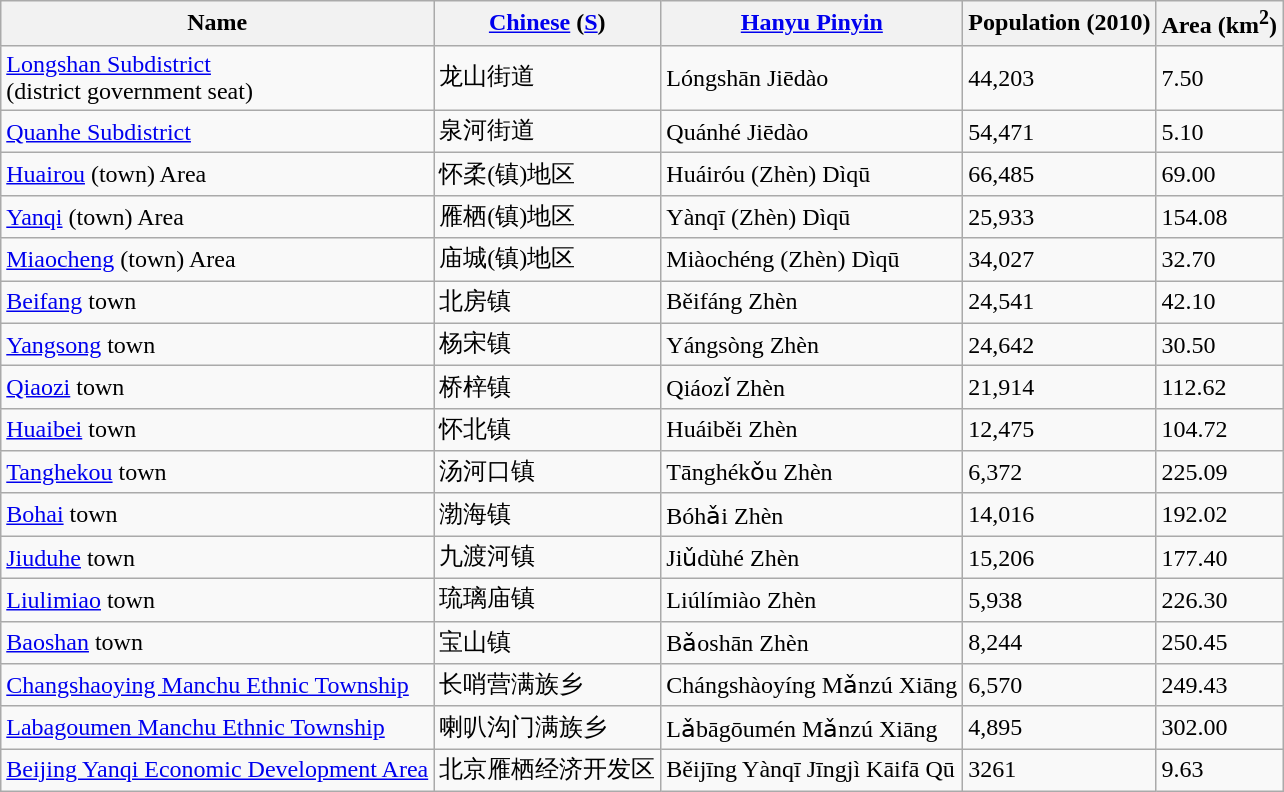<table class="wikitable">
<tr>
<th>Name</th>
<th><a href='#'>Chinese</a> (<a href='#'>S</a>)</th>
<th><a href='#'>Hanyu Pinyin</a></th>
<th>Population (2010)</th>
<th>Area (km<sup>2</sup>)</th>
</tr>
<tr>
<td><a href='#'>Longshan Subdistrict</a><br>(district government seat)</td>
<td>龙山街道</td>
<td>Lóngshān Jiēdào</td>
<td>44,203</td>
<td>7.50</td>
</tr>
<tr>
<td><a href='#'>Quanhe Subdistrict</a></td>
<td>泉河街道</td>
<td>Quánhé Jiēdào</td>
<td>54,471</td>
<td>5.10</td>
</tr>
<tr>
<td><a href='#'>Huairou</a> (town) Area</td>
<td>怀柔(镇)地区</td>
<td>Huáiróu (Zhèn) Dìqū</td>
<td>66,485</td>
<td>69.00</td>
</tr>
<tr>
<td><a href='#'>Yanqi</a> (town) Area</td>
<td>雁栖(镇)地区</td>
<td>Yànqī (Zhèn) Dìqū</td>
<td>25,933</td>
<td>154.08</td>
</tr>
<tr>
<td><a href='#'>Miaocheng</a> (town) Area</td>
<td>庙城(镇)地区</td>
<td>Miàochéng (Zhèn) Dìqū</td>
<td>34,027</td>
<td>32.70</td>
</tr>
<tr>
<td><a href='#'>Beifang</a> town</td>
<td>北房镇</td>
<td>Běifáng Zhèn</td>
<td>24,541</td>
<td>42.10</td>
</tr>
<tr>
<td><a href='#'>Yangsong</a> town</td>
<td>杨宋镇</td>
<td>Yángsòng Zhèn</td>
<td>24,642</td>
<td>30.50</td>
</tr>
<tr>
<td><a href='#'>Qiaozi</a> town</td>
<td>桥梓镇</td>
<td>Qiáozǐ Zhèn</td>
<td>21,914</td>
<td>112.62</td>
</tr>
<tr>
<td><a href='#'>Huaibei</a> town</td>
<td>怀北镇</td>
<td>Huáiběi Zhèn</td>
<td>12,475</td>
<td>104.72</td>
</tr>
<tr>
<td><a href='#'>Tanghekou</a> town</td>
<td>汤河口镇</td>
<td>Tānghékǒu Zhèn</td>
<td>6,372</td>
<td>225.09</td>
</tr>
<tr>
<td><a href='#'>Bohai</a> town</td>
<td>渤海镇</td>
<td>Bóhǎi Zhèn</td>
<td>14,016</td>
<td>192.02</td>
</tr>
<tr>
<td><a href='#'>Jiuduhe</a> town</td>
<td>九渡河镇</td>
<td>Jiǔdùhé Zhèn</td>
<td>15,206</td>
<td>177.40</td>
</tr>
<tr>
<td><a href='#'>Liulimiao</a> town</td>
<td>琉璃庙镇</td>
<td>Liúlímiào Zhèn</td>
<td>5,938</td>
<td>226.30</td>
</tr>
<tr>
<td><a href='#'>Baoshan</a> town</td>
<td>宝山镇</td>
<td>Bǎoshān Zhèn</td>
<td>8,244</td>
<td>250.45</td>
</tr>
<tr>
<td><a href='#'>Changshaoying Manchu Ethnic Township</a></td>
<td>长哨营满族乡</td>
<td>Chángshàoyíng Mǎnzú Xiāng</td>
<td>6,570</td>
<td>249.43</td>
</tr>
<tr>
<td><a href='#'>Labagoumen Manchu Ethnic Township</a></td>
<td>喇叭沟门满族乡</td>
<td>Lǎbāgōumén Mǎnzú Xiāng</td>
<td>4,895</td>
<td>302.00</td>
</tr>
<tr>
<td><a href='#'>Beijing Yanqi Economic Development Area</a></td>
<td>北京雁栖经济开发区</td>
<td>Běijīng Yànqī Jīngjì Kāifā Qū</td>
<td>3261</td>
<td>9.63</td>
</tr>
</table>
